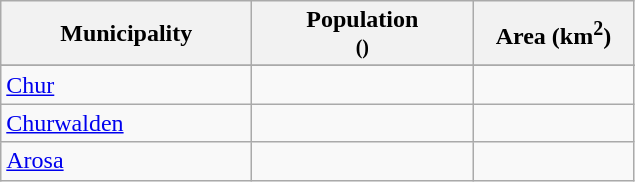<table class="wikitable">
<tr>
<th width="160">Municipality</th>
<th width="140">Population <br><small>()</small></th>
<th width="100">Area (km<sup>2</sup>)</th>
</tr>
<tr>
</tr>
<tr>
<td><a href='#'>Chur</a></td>
<td align="center"></td>
<td align="center"></td>
</tr>
<tr>
<td><a href='#'>Churwalden</a></td>
<td align="center"></td>
<td align="center"></td>
</tr>
<tr>
<td><a href='#'>Arosa</a></td>
<td align="center"></td>
<td align="center"></td>
</tr>
</table>
